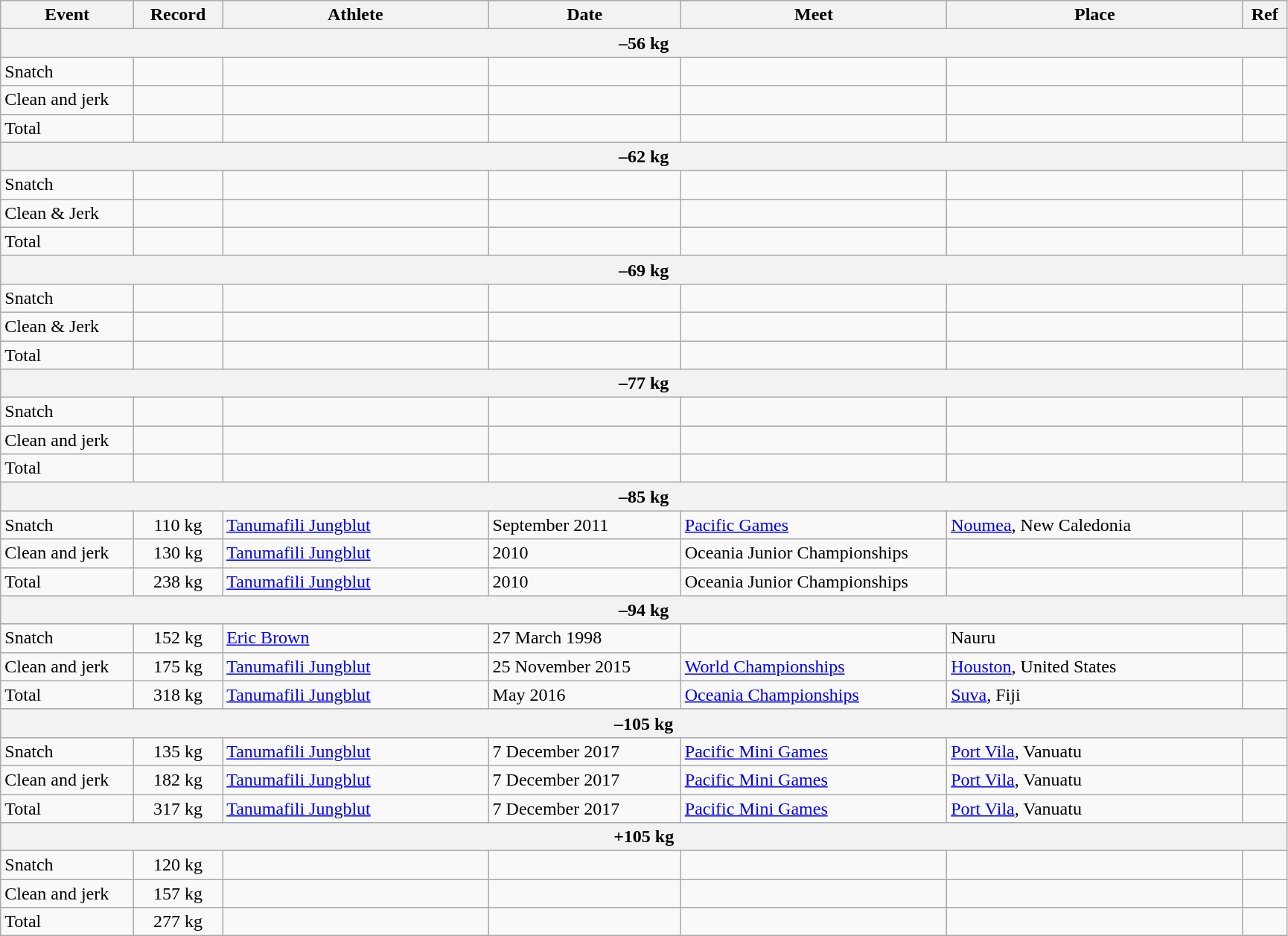<table class="wikitable">
<tr>
<th width=9%>Event</th>
<th width=6%>Record</th>
<th width=18%>Athlete</th>
<th width=13%>Date</th>
<th width=18%>Meet</th>
<th width=20%>Place</th>
<th width=3%>Ref</th>
</tr>
<tr bgcolor="#DDDDDD">
<th colspan="8">–56 kg</th>
</tr>
<tr>
<td>Snatch</td>
<td align="center"></td>
<td></td>
<td></td>
<td></td>
<td></td>
<td></td>
</tr>
<tr>
<td>Clean and jerk</td>
<td align="center"></td>
<td></td>
<td></td>
<td></td>
<td></td>
<td></td>
</tr>
<tr>
<td>Total</td>
<td align="center"></td>
<td></td>
<td></td>
<td></td>
<td></td>
<td></td>
</tr>
<tr bgcolor="#DDDDDD">
<th colspan="8">–62 kg</th>
</tr>
<tr>
<td>Snatch</td>
<td align="center"></td>
<td></td>
<td></td>
<td></td>
<td></td>
<td></td>
</tr>
<tr>
<td>Clean & Jerk</td>
<td align="center"></td>
<td></td>
<td></td>
<td></td>
<td></td>
<td></td>
</tr>
<tr>
<td>Total</td>
<td align="center"></td>
<td></td>
<td></td>
<td></td>
<td></td>
<td></td>
</tr>
<tr bgcolor="#DDDDDD">
<th colspan="8">–69 kg</th>
</tr>
<tr>
<td>Snatch</td>
<td></td>
<td></td>
<td></td>
<td></td>
<td></td>
<td></td>
</tr>
<tr>
<td>Clean & Jerk</td>
<td align="center"></td>
<td></td>
<td></td>
<td></td>
<td></td>
<td></td>
</tr>
<tr>
<td>Total</td>
<td></td>
<td></td>
<td></td>
<td></td>
<td></td>
<td></td>
</tr>
<tr bgcolor="#DDDDDD">
<th colspan="8">–77 kg</th>
</tr>
<tr>
<td>Snatch</td>
<td></td>
<td></td>
<td></td>
<td></td>
<td></td>
<td></td>
</tr>
<tr>
<td>Clean and jerk</td>
<td></td>
<td></td>
<td></td>
<td></td>
<td></td>
<td></td>
</tr>
<tr>
<td>Total</td>
<td></td>
<td></td>
<td></td>
<td></td>
<td></td>
<td></td>
</tr>
<tr bgcolor="#DDDDDD">
<th colspan="8">–85 kg</th>
</tr>
<tr>
<td>Snatch</td>
<td align="center">110 kg</td>
<td><a href='#'>Tanumafili Jungblut</a></td>
<td>September 2011</td>
<td><a href='#'>Pacific Games</a></td>
<td><a href='#'>Noumea</a>, New Caledonia</td>
<td></td>
</tr>
<tr>
<td>Clean and jerk</td>
<td align="center">130 kg</td>
<td><a href='#'>Tanumafili Jungblut</a></td>
<td>2010</td>
<td>Oceania Junior Championships</td>
<td></td>
<td></td>
</tr>
<tr>
<td>Total</td>
<td align="center">238 kg</td>
<td><a href='#'>Tanumafili Jungblut</a></td>
<td>2010</td>
<td>Oceania Junior Championships</td>
<td></td>
<td></td>
</tr>
<tr bgcolor="#DDDDDD">
<th colspan="8">–94 kg</th>
</tr>
<tr>
<td>Snatch</td>
<td align="center">152 kg</td>
<td><a href='#'>Eric Brown</a></td>
<td>27 March 1998</td>
<td></td>
<td>Nauru</td>
<td></td>
</tr>
<tr>
<td>Clean and jerk</td>
<td align="center">175 kg</td>
<td><a href='#'>Tanumafili Jungblut</a></td>
<td>25 November 2015</td>
<td><a href='#'>World Championships</a></td>
<td><a href='#'>Houston</a>, United States</td>
<td></td>
</tr>
<tr>
<td>Total</td>
<td align="center">318 kg</td>
<td><a href='#'>Tanumafili Jungblut</a></td>
<td>May 2016</td>
<td><a href='#'>Oceania Championships</a></td>
<td><a href='#'>Suva</a>, Fiji</td>
<td></td>
</tr>
<tr bgcolor="#DDDDDD">
<th colspan="8">–105 kg</th>
</tr>
<tr>
<td>Snatch</td>
<td align="center">135 kg</td>
<td><a href='#'>Tanumafili Jungblut</a></td>
<td>7 December 2017</td>
<td><a href='#'>Pacific Mini Games</a></td>
<td><a href='#'>Port Vila</a>, Vanuatu</td>
<td></td>
</tr>
<tr>
<td>Clean and jerk</td>
<td align="center">182 kg</td>
<td><a href='#'>Tanumafili Jungblut</a></td>
<td>7 December 2017</td>
<td><a href='#'>Pacific Mini Games</a></td>
<td><a href='#'>Port Vila</a>, Vanuatu</td>
<td></td>
</tr>
<tr>
<td>Total</td>
<td align="center">317 kg</td>
<td><a href='#'>Tanumafili Jungblut</a></td>
<td>7 December 2017</td>
<td><a href='#'>Pacific Mini Games</a></td>
<td><a href='#'>Port Vila</a>, Vanuatu</td>
<td></td>
</tr>
<tr bgcolor="#DDDDDD">
<th colspan="8">+105 kg</th>
</tr>
<tr>
<td>Snatch</td>
<td align="center">120 kg</td>
<td></td>
<td></td>
<td></td>
<td></td>
<td></td>
</tr>
<tr>
<td>Clean and jerk</td>
<td align="center">157 kg</td>
<td></td>
<td></td>
<td></td>
<td></td>
<td></td>
</tr>
<tr>
<td>Total</td>
<td align="center">277 kg</td>
<td></td>
<td></td>
<td></td>
<td></td>
<td></td>
</tr>
</table>
